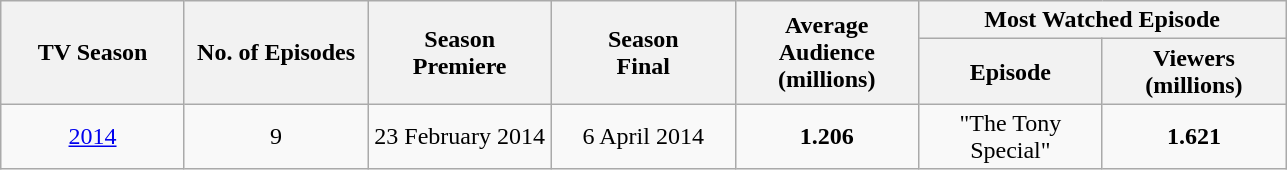<table class="wikitable">
<tr>
<th rowspan="2" style="width:115px;">TV Season</th>
<th rowspan="2" style="width:115px;">No. of Episodes</th>
<th rowspan="2" style="width:115px;">Season <br> Premiere</th>
<th rowspan="2" style="width:115px;">Season <br> Final</th>
<th rowspan="2" style="width:115px;">Average<br>Audience<br>(millions)</th>
<th colspan="2" style="width:115px;">Most Watched Episode</th>
</tr>
<tr>
<th style="width:115px;">Episode</th>
<th style="width:115px;">Viewers<br>(millions)</th>
</tr>
<tr style="text-align:center;">
<td><a href='#'>2014</a></td>
<td>9</td>
<td>23 February 2014</td>
<td>6 April 2014</td>
<td><strong>1.206</strong></td>
<td>"The Tony Special"</td>
<td><strong>1.621</strong></td>
</tr>
</table>
